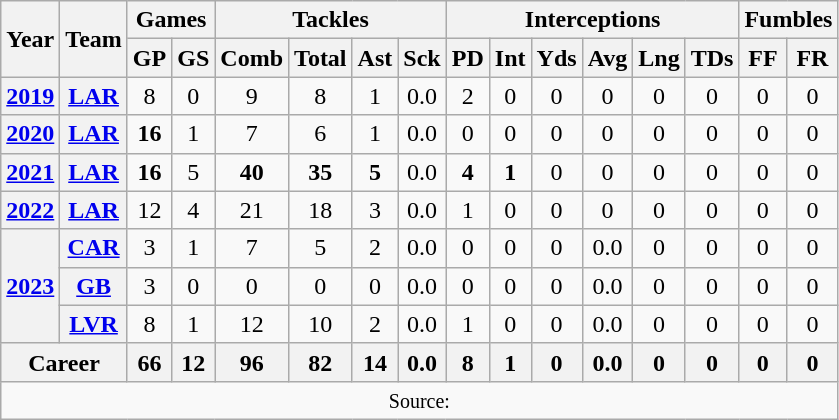<table class="wikitable" style="text-align: center;">
<tr>
<th rowspan="2">Year</th>
<th rowspan="2">Team</th>
<th colspan="2">Games</th>
<th colspan="4">Tackles</th>
<th colspan="6">Interceptions</th>
<th colspan="2">Fumbles</th>
</tr>
<tr>
<th>GP</th>
<th>GS</th>
<th>Comb</th>
<th>Total</th>
<th>Ast</th>
<th>Sck</th>
<th>PD</th>
<th>Int</th>
<th>Yds</th>
<th>Avg</th>
<th>Lng</th>
<th>TDs</th>
<th>FF</th>
<th>FR</th>
</tr>
<tr>
<th><a href='#'>2019</a></th>
<th><a href='#'>LAR</a></th>
<td>8</td>
<td>0</td>
<td>9</td>
<td>8</td>
<td>1</td>
<td>0.0</td>
<td>2</td>
<td>0</td>
<td>0</td>
<td>0</td>
<td>0</td>
<td>0</td>
<td>0</td>
<td>0</td>
</tr>
<tr>
<th><a href='#'>2020</a></th>
<th><a href='#'>LAR</a></th>
<td><strong>16</strong></td>
<td>1</td>
<td>7</td>
<td>6</td>
<td>1</td>
<td>0.0</td>
<td>0</td>
<td>0</td>
<td>0</td>
<td>0</td>
<td>0</td>
<td>0</td>
<td>0</td>
<td>0</td>
</tr>
<tr>
<th><a href='#'>2021</a></th>
<th><a href='#'>LAR</a></th>
<td><strong>16</strong></td>
<td>5</td>
<td><strong>40</strong></td>
<td><strong>35</strong></td>
<td><strong>5</strong></td>
<td>0.0</td>
<td><strong>4</strong></td>
<td><strong>1</strong></td>
<td>0</td>
<td>0</td>
<td>0</td>
<td>0</td>
<td>0</td>
<td>0</td>
</tr>
<tr>
<th><a href='#'>2022</a></th>
<th><a href='#'>LAR</a></th>
<td>12</td>
<td>4</td>
<td>21</td>
<td>18</td>
<td>3</td>
<td>0.0</td>
<td>1</td>
<td>0</td>
<td>0</td>
<td>0</td>
<td>0</td>
<td>0</td>
<td>0</td>
<td>0</td>
</tr>
<tr>
<th rowspan=3><a href='#'>2023</a></th>
<th><a href='#'>CAR</a></th>
<td>3</td>
<td>1</td>
<td>7</td>
<td>5</td>
<td>2</td>
<td>0.0</td>
<td>0</td>
<td>0</td>
<td>0</td>
<td>0.0</td>
<td>0</td>
<td>0</td>
<td>0</td>
<td>0</td>
</tr>
<tr>
<th><a href='#'>GB</a></th>
<td>3</td>
<td>0</td>
<td>0</td>
<td>0</td>
<td>0</td>
<td>0.0</td>
<td>0</td>
<td>0</td>
<td>0</td>
<td>0.0</td>
<td>0</td>
<td>0</td>
<td>0</td>
<td>0</td>
</tr>
<tr>
<th><a href='#'>LVR</a></th>
<td>8</td>
<td>1</td>
<td>12</td>
<td>10</td>
<td>2</td>
<td>0.0</td>
<td>1</td>
<td>0</td>
<td>0</td>
<td>0.0</td>
<td>0</td>
<td>0</td>
<td>0</td>
<td>0</td>
</tr>
<tr>
<th colspan="2">Career</th>
<th>66</th>
<th>12</th>
<th>96</th>
<th>82</th>
<th>14</th>
<th>0.0</th>
<th>8</th>
<th>1</th>
<th>0</th>
<th>0.0</th>
<th>0</th>
<th>0</th>
<th>0</th>
<th>0</th>
</tr>
<tr>
<td colspan="18"><small>Source: </small></td>
</tr>
</table>
